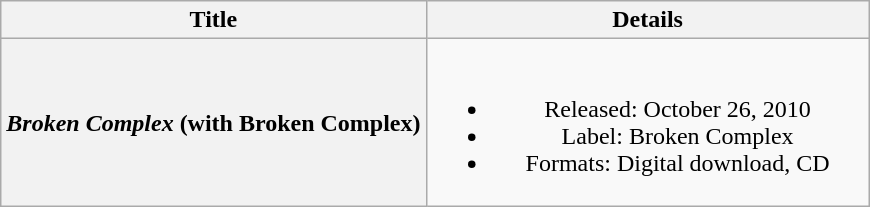<table class="wikitable plainrowheaders" style="text-align:center;">
<tr>
<th scope="col">Title</th>
<th scope="col" style="width:18em;">Details</th>
</tr>
<tr>
<th scope="row"><em>Broken Complex</em> (with Broken Complex)</th>
<td><br><ul><li>Released: October 26, 2010</li><li>Label: Broken Complex</li><li>Formats: Digital download, CD</li></ul></td>
</tr>
</table>
